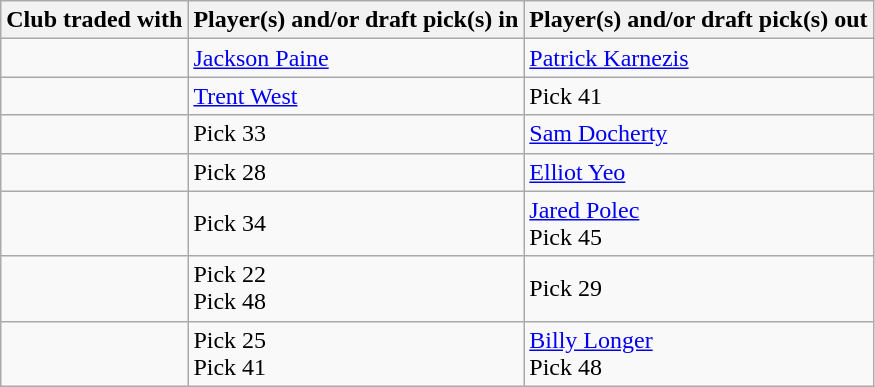<table class="wikitable plainrowheaders">
<tr>
<th scope="col"><strong>Club traded with</strong></th>
<th scope="col"><strong>Player(s) and/or draft pick(s) in</strong></th>
<th scope="col"><strong>Player(s) and/or draft pick(s) out</strong></th>
</tr>
<tr>
<td></td>
<td><a href='#'>Jackson Paine</a></td>
<td><a href='#'>Patrick Karnezis</a></td>
</tr>
<tr>
<td></td>
<td><a href='#'>Trent West</a></td>
<td>Pick 41</td>
</tr>
<tr>
<td></td>
<td>Pick 33</td>
<td><a href='#'>Sam Docherty</a></td>
</tr>
<tr>
<td></td>
<td>Pick 28</td>
<td><a href='#'>Elliot Yeo</a></td>
</tr>
<tr>
<td></td>
<td>Pick 34</td>
<td><a href='#'>Jared Polec</a><br>Pick 45</td>
</tr>
<tr>
<td></td>
<td>Pick 22<br>Pick 48</td>
<td>Pick 29</td>
</tr>
<tr>
<td></td>
<td>Pick 25<br>Pick 41</td>
<td><a href='#'>Billy Longer</a><br>Pick 48</td>
</tr>
</table>
